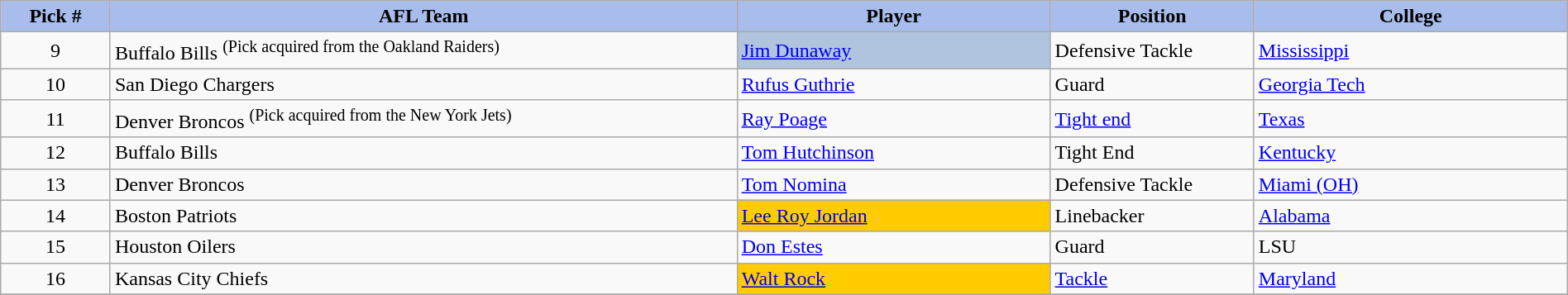<table class="wikitable sortable sortable" style="width: 100%">
<tr>
<th style="background:#A8BDEC;" width=7%>Pick #</th>
<th width=40% style="background:#A8BDEC;">AFL Team</th>
<th width=20% style="background:#A8BDEC;">Player</th>
<th width=13% style="background:#A8BDEC;">Position</th>
<th style="background:#A8BDEC;">College</th>
</tr>
<tr>
<td align=center>9</td>
<td>Buffalo Bills <sup>(Pick acquired from the Oakland Raiders)</sup></td>
<td bgcolor=lightsteelblue><a href='#'>Jim Dunaway</a></td>
<td>Defensive Tackle</td>
<td><a href='#'>Mississippi</a></td>
</tr>
<tr>
<td align=center>10</td>
<td>San Diego Chargers</td>
<td><a href='#'>Rufus Guthrie</a></td>
<td>Guard</td>
<td><a href='#'>Georgia Tech</a></td>
</tr>
<tr>
<td align=center>11</td>
<td>Denver Broncos <sup>(Pick acquired from the New York Jets)</sup></td>
<td><a href='#'>Ray Poage</a></td>
<td><a href='#'>Tight end</a></td>
<td><a href='#'>Texas</a></td>
</tr>
<tr>
<td align=center>12</td>
<td>Buffalo Bills</td>
<td><a href='#'>Tom Hutchinson</a></td>
<td>Tight End</td>
<td><a href='#'>Kentucky</a></td>
</tr>
<tr>
<td align=center>13</td>
<td>Denver Broncos</td>
<td><a href='#'>Tom Nomina</a></td>
<td>Defensive Tackle</td>
<td><a href='#'>Miami (OH)</a></td>
</tr>
<tr>
<td align=center>14</td>
<td>Boston Patriots</td>
<td bgcolor="#FFCC00"><a href='#'>Lee Roy Jordan</a></td>
<td>Linebacker</td>
<td><a href='#'>Alabama</a></td>
</tr>
<tr>
<td align=center>15</td>
<td>Houston Oilers</td>
<td><a href='#'>Don Estes</a></td>
<td>Guard</td>
<td>LSU</td>
</tr>
<tr>
<td align=center>16</td>
<td>Kansas City Chiefs</td>
<td bgcolor="#FFCC00"><a href='#'>Walt Rock</a></td>
<td><a href='#'>Tackle</a></td>
<td><a href='#'>Maryland</a></td>
</tr>
<tr>
</tr>
</table>
